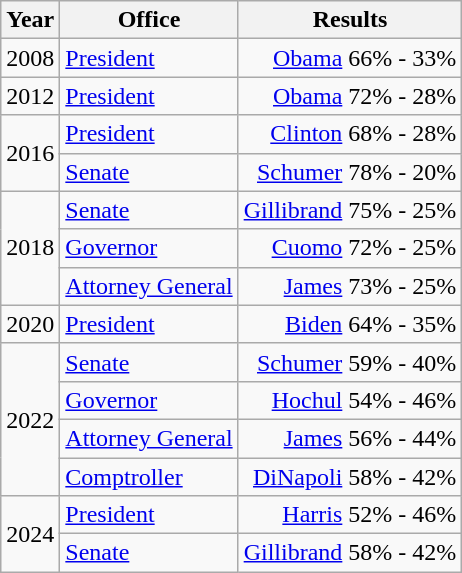<table class=wikitable>
<tr>
<th>Year</th>
<th>Office</th>
<th>Results</th>
</tr>
<tr>
<td>2008</td>
<td><a href='#'>President</a></td>
<td align="right" ><a href='#'>Obama</a> 66% - 33%</td>
</tr>
<tr>
<td>2012</td>
<td><a href='#'>President</a></td>
<td align="right" ><a href='#'>Obama</a> 72% - 28%</td>
</tr>
<tr>
<td rowspan=2>2016</td>
<td><a href='#'>President</a></td>
<td align="right" ><a href='#'>Clinton</a> 68% - 28%</td>
</tr>
<tr>
<td><a href='#'>Senate</a></td>
<td align="right" ><a href='#'>Schumer</a> 78% - 20%</td>
</tr>
<tr>
<td rowspan=3>2018</td>
<td><a href='#'>Senate</a></td>
<td align="right" ><a href='#'>Gillibrand</a> 75% - 25%</td>
</tr>
<tr>
<td><a href='#'>Governor</a></td>
<td align="right" ><a href='#'>Cuomo</a> 72% - 25%</td>
</tr>
<tr>
<td><a href='#'>Attorney General</a></td>
<td align="right" ><a href='#'>James</a> 73% - 25%</td>
</tr>
<tr>
<td>2020</td>
<td><a href='#'>President</a></td>
<td align="right" ><a href='#'>Biden</a> 64% - 35%</td>
</tr>
<tr>
<td rowspan=4>2022</td>
<td><a href='#'>Senate</a></td>
<td align="right" ><a href='#'>Schumer</a> 59% - 40%</td>
</tr>
<tr>
<td><a href='#'>Governor</a></td>
<td align="right" ><a href='#'>Hochul</a> 54% - 46%</td>
</tr>
<tr>
<td><a href='#'>Attorney General</a></td>
<td align="right" ><a href='#'>James</a> 56% - 44%</td>
</tr>
<tr>
<td><a href='#'>Comptroller</a></td>
<td align="right" ><a href='#'>DiNapoli</a> 58% - 42%</td>
</tr>
<tr>
<td rowspan=2>2024</td>
<td><a href='#'>President</a></td>
<td align="right" ><a href='#'>Harris</a> 52% - 46%</td>
</tr>
<tr>
<td><a href='#'>Senate</a></td>
<td align="right" ><a href='#'>Gillibrand</a> 58% - 42%</td>
</tr>
</table>
